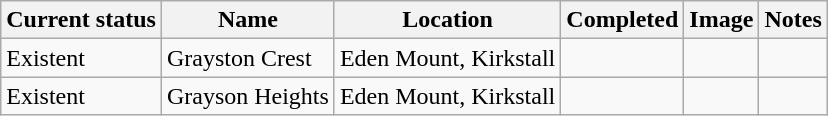<table class="wikitable sortable">
<tr>
<th>Current status</th>
<th>Name</th>
<th>Location</th>
<th>Completed</th>
<th class="unsortable">Image</th>
<th class="unsortable">Notes</th>
</tr>
<tr>
<td>Existent</td>
<td>Grayston Crest</td>
<td>Eden Mount, Kirkstall</td>
<td></td>
<td></td>
<td></td>
</tr>
<tr>
<td>Existent</td>
<td>Grayson Heights</td>
<td>Eden Mount, Kirkstall</td>
<td></td>
<td></td>
<td></td>
</tr>
</table>
